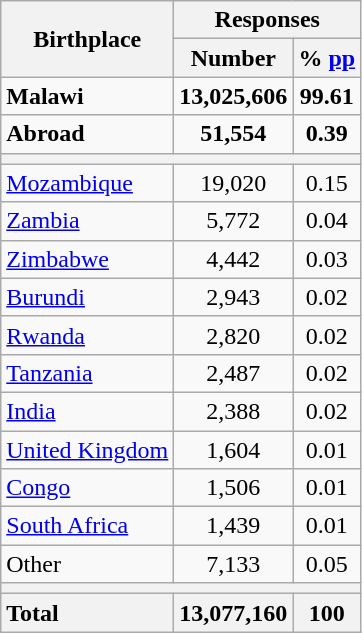<table class="wikitable" style="text-align:center; font-size:100%;">
<tr>
<th rowspan=2>Birthplace</th>
<th colspan=2>Responses</th>
</tr>
<tr>
<th>Number</th>
<th>% <a href='#'>pp</a></th>
</tr>
<tr>
<td style="text-align:left;"><strong>Malawi</strong></td>
<td><strong>13,025,606</strong></td>
<td><strong>99.61</strong></td>
</tr>
<tr>
<td style="text-align:left;"><strong>Abroad</strong></td>
<td><strong>51,554</strong></td>
<td><strong>0.39</strong></td>
</tr>
<tr>
<th colspan=5></th>
</tr>
<tr>
<td style="text-align:left;"><a href='#'>Mozambique</a></td>
<td>19,020</td>
<td>0.15</td>
</tr>
<tr>
<td style="text-align:left;"><a href='#'>Zambia</a></td>
<td>5,772</td>
<td>0.04</td>
</tr>
<tr>
<td style="text-align:left;"><a href='#'>Zimbabwe</a></td>
<td>4,442</td>
<td>0.03</td>
</tr>
<tr>
<td style="text-align:left;"><a href='#'>Burundi</a></td>
<td>2,943</td>
<td>0.02</td>
</tr>
<tr>
<td style="text-align:left;"><a href='#'>Rwanda</a></td>
<td>2,820</td>
<td>0.02</td>
</tr>
<tr>
<td style="text-align:left;"><a href='#'>Tanzania</a></td>
<td>2,487</td>
<td>0.02</td>
</tr>
<tr>
<td style="text-align:left;"><a href='#'>India</a></td>
<td>2,388</td>
<td>0.02</td>
</tr>
<tr>
<td style="text-align:left;"><a href='#'>United Kingdom</a></td>
<td>1,604</td>
<td>0.01</td>
</tr>
<tr>
<td style="text-align:left;"><a href='#'>Congo</a></td>
<td>1,506</td>
<td>0.01</td>
</tr>
<tr>
<td style="text-align:left;"><a href='#'>South Africa</a></td>
<td>1,439</td>
<td>0.01</td>
</tr>
<tr>
<td style="text-align:left;">Other</td>
<td>7,133</td>
<td>0.05</td>
</tr>
<tr>
<th colspan=5></th>
</tr>
<tr>
<th style="text-align:left;">Total</th>
<th>13,077,160</th>
<th>100</th>
</tr>
</table>
